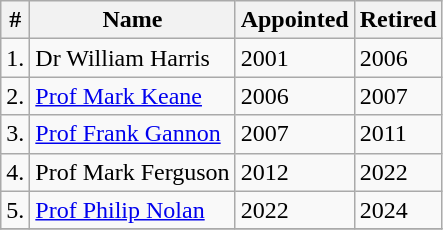<table class="wikitable">
<tr>
<th>#</th>
<th>Name</th>
<th>Appointed</th>
<th>Retired</th>
</tr>
<tr>
<td>1.</td>
<td>Dr William Harris</td>
<td>2001</td>
<td>2006</td>
</tr>
<tr>
<td>2.</td>
<td><a href='#'>Prof Mark Keane</a></td>
<td>2006</td>
<td>2007</td>
</tr>
<tr>
<td>3.</td>
<td><a href='#'>Prof Frank Gannon</a></td>
<td>2007</td>
<td>2011</td>
</tr>
<tr>
<td>4.</td>
<td>Prof Mark Ferguson</td>
<td>2012</td>
<td>2022</td>
</tr>
<tr>
<td>5.</td>
<td><a href='#'>Prof Philip Nolan</a></td>
<td>2022</td>
<td>2024</td>
</tr>
<tr>
</tr>
</table>
